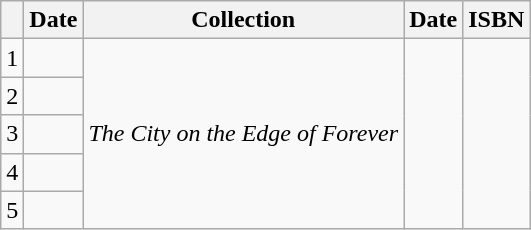<table class="wikitable">
<tr>
<th></th>
<th>Date</th>
<th>Collection</th>
<th>Date</th>
<th>ISBN</th>
</tr>
<tr>
<td>1</td>
<td></td>
<td rowspan="5"><em>The City on the Edge of Forever</em></td>
<td rowspan="5"></td>
<td rowspan="5"></td>
</tr>
<tr>
<td>2</td>
<td></td>
</tr>
<tr>
<td>3</td>
<td></td>
</tr>
<tr>
<td>4</td>
<td></td>
</tr>
<tr>
<td>5</td>
<td></td>
</tr>
</table>
